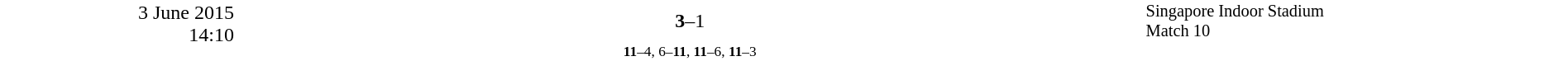<table style="width:100%; background:#ffffff;" cellspacing="0">
<tr>
<td rowspan="2" width="15%" style="text-align:right; vertical-align:top;">3 June 2015<br>14:10<br></td>
<td width="25%" style="text-align:right"><strong></strong></td>
<td width="8%" style="text-align:center"><strong>3</strong>–1</td>
<td width="25%"></td>
<td width="27%" style="font-size:85%; vertical-align:top;">Singapore Indoor Stadium<br>Match 10</td>
</tr>
<tr width="58%" style="font-size:85%;vertical-align:top;"|>
<td colspan="3" style="font-size:85%; text-align:center; vertical-align:top;"><strong>11</strong>–4, 6–<strong>11</strong>, <strong>11</strong>–6, <strong>11</strong>–3</td>
</tr>
</table>
